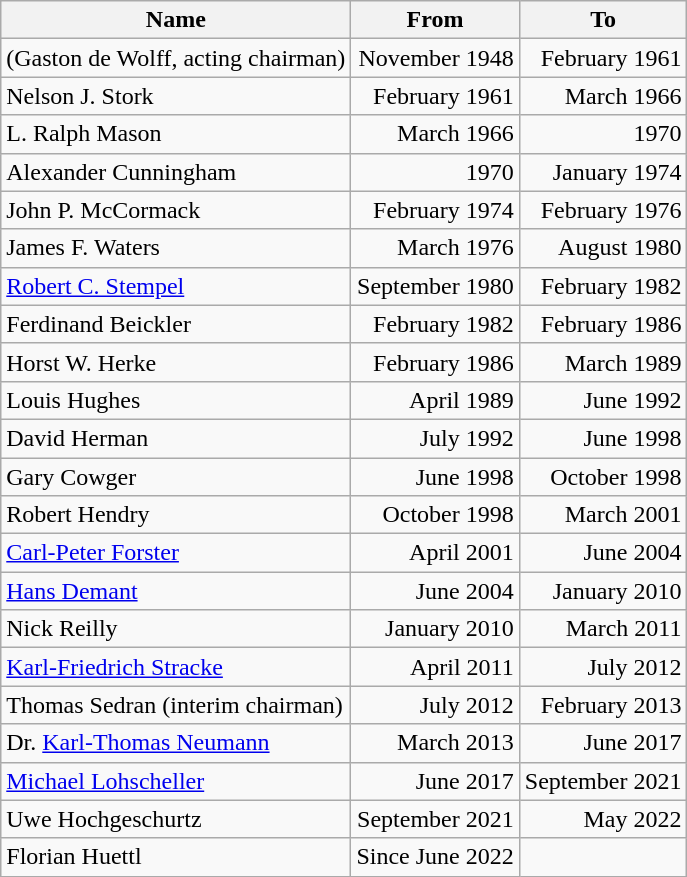<table class="wikitable" style="text-align:right;">
<tr class="background color5" style="text-align:center">
<th>Name</th>
<th>From</th>
<th>To</th>
</tr>
<tr>
<td style="text-align:left;"> (Gaston de Wolff, acting chairman)</td>
<td>November 1948</td>
<td>February 1961</td>
</tr>
<tr>
<td style="text-align:left;">Nelson J. Stork</td>
<td>February 1961</td>
<td>March 1966</td>
</tr>
<tr>
<td style="text-align:left;">L. Ralph Mason</td>
<td>March 1966</td>
<td>1970</td>
</tr>
<tr>
<td style="text-align:left;">Alexander Cunningham</td>
<td>1970</td>
<td>January 1974</td>
</tr>
<tr>
<td style="text-align:left;">John P. McCormack</td>
<td>February 1974</td>
<td>February 1976</td>
</tr>
<tr>
<td style="text-align:left;">James F. Waters</td>
<td>March 1976</td>
<td>August 1980</td>
</tr>
<tr>
<td style="text-align:left;"><a href='#'>Robert C. Stempel</a></td>
<td>September 1980</td>
<td>February 1982</td>
</tr>
<tr>
<td style="text-align:left;">Ferdinand Beickler</td>
<td>February 1982</td>
<td>February 1986</td>
</tr>
<tr>
<td style="text-align:left;">Horst W. Herke</td>
<td>February 1986</td>
<td>March 1989</td>
</tr>
<tr>
<td style="text-align:left;">Louis Hughes</td>
<td>April 1989</td>
<td>June 1992</td>
</tr>
<tr>
<td style="text-align:left;">David Herman</td>
<td>July 1992</td>
<td>June 1998</td>
</tr>
<tr>
<td style="text-align:left;">Gary Cowger</td>
<td>June 1998</td>
<td>October 1998</td>
</tr>
<tr>
<td style="text-align:left;">Robert Hendry</td>
<td>October 1998</td>
<td>March 2001</td>
</tr>
<tr>
<td style="text-align:left;"><a href='#'>Carl-Peter Forster</a></td>
<td>April 2001</td>
<td>June 2004</td>
</tr>
<tr>
<td style="text-align:left;"><a href='#'>Hans Demant</a></td>
<td>June 2004</td>
<td>January 2010</td>
</tr>
<tr>
<td style="text-align:left;">Nick Reilly</td>
<td>January 2010</td>
<td>March 2011</td>
</tr>
<tr>
<td style="text-align:left;"><a href='#'>Karl-Friedrich Stracke</a></td>
<td>April 2011</td>
<td>July 2012</td>
</tr>
<tr>
<td style="text-align:left;">Thomas Sedran (interim chairman)</td>
<td>July 2012</td>
<td>February 2013</td>
</tr>
<tr>
<td style="text-align:left;">Dr. <a href='#'>Karl-Thomas Neumann</a></td>
<td>March 2013</td>
<td>June 2017</td>
</tr>
<tr>
<td style="text-align:left;"><a href='#'>Michael Lohscheller</a></td>
<td>June 2017</td>
<td>September 2021</td>
</tr>
<tr>
<td style="text-align:left;">Uwe Hochgeschurtz</td>
<td>September 2021</td>
<td>May 2022</td>
</tr>
<tr>
<td style="text-align:left;">Florian Huettl</td>
<td>Since June 2022</td>
<td></td>
</tr>
</table>
